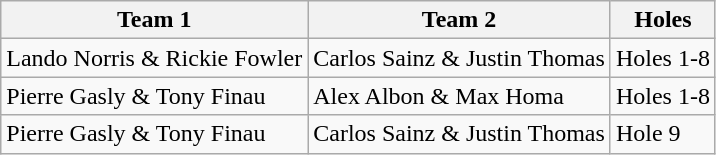<table class="wikitable">
<tr>
<th>Team 1</th>
<th>Team 2</th>
<th>Holes</th>
</tr>
<tr>
<td>Lando Norris & Rickie Fowler</td>
<td>Carlos Sainz & Justin Thomas</td>
<td>Holes 1-8</td>
</tr>
<tr>
<td>Pierre Gasly & Tony Finau</td>
<td>Alex Albon & Max Homa</td>
<td>Holes 1-8</td>
</tr>
<tr>
<td>Pierre Gasly & Tony Finau</td>
<td>Carlos Sainz & Justin Thomas</td>
<td>Hole 9</td>
</tr>
</table>
